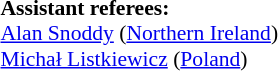<table width=50% style="font-size: 90%">
<tr>
<td><br><strong>Assistant referees:</strong>
<br><a href='#'>Alan Snoddy</a> (<a href='#'>Northern Ireland</a>)
<br><a href='#'>Michał Listkiewicz</a> (<a href='#'>Poland</a>)</td>
</tr>
</table>
